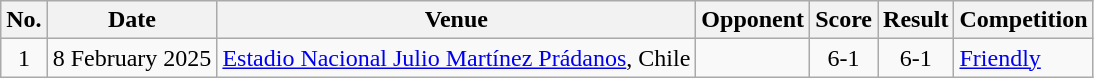<table class="wikitable">
<tr>
<th scope="col">No.</th>
<th scope="col">Date</th>
<th scope="col">Venue</th>
<th scope="col">Opponent</th>
<th scope="col">Score</th>
<th scope="col">Result</th>
<th scope="col">Competition</th>
</tr>
<tr>
<td align=center>1</td>
<td>8 February 2025</td>
<td><a href='#'>Estadio Nacional Julio Martínez Prádanos</a>, Chile</td>
<td></td>
<td align=center>6-1</td>
<td align=center>6-1</td>
<td><a href='#'>Friendly</a></td>
</tr>
</table>
